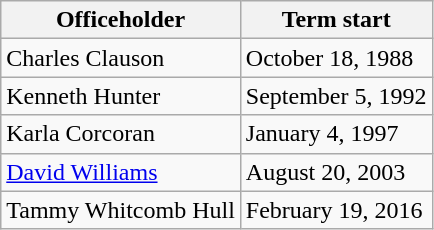<table class="wikitable sortable">
<tr style="vertical-align:bottom;">
<th>Officeholder</th>
<th>Term start</th>
</tr>
<tr>
<td>Charles Clauson</td>
<td>October 18, 1988</td>
</tr>
<tr>
<td>Kenneth Hunter</td>
<td>September 5, 1992</td>
</tr>
<tr>
<td>Karla Corcoran</td>
<td>January 4, 1997</td>
</tr>
<tr>
<td><a href='#'>David Williams</a></td>
<td>August 20, 2003</td>
</tr>
<tr>
<td>Tammy Whitcomb Hull</td>
<td>February 19, 2016<br></td>
</tr>
</table>
